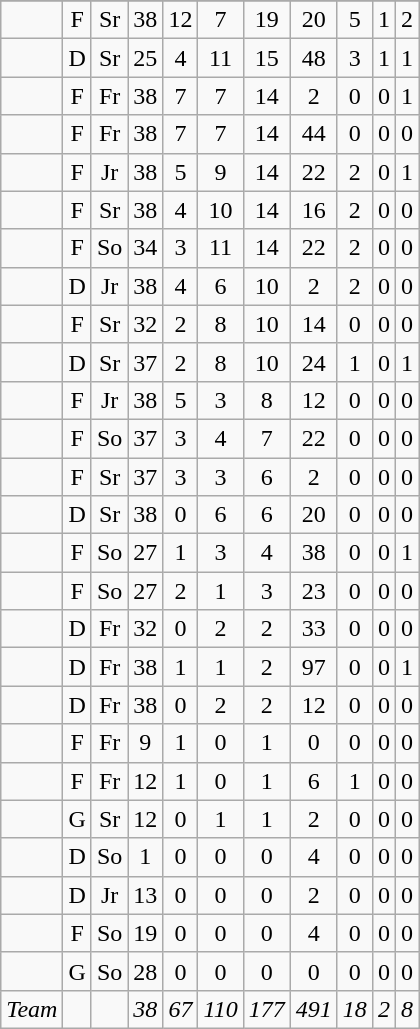<table class="wikitable sortable" style="text-align:center">
<tr>
</tr>
<tr>
<td align=left></td>
<td>F</td>
<td>Sr</td>
<td>38</td>
<td>12</td>
<td>7</td>
<td>19</td>
<td>20</td>
<td>5</td>
<td>1</td>
<td>2</td>
</tr>
<tr>
<td align=left></td>
<td>D</td>
<td>Sr</td>
<td>25</td>
<td>4</td>
<td>11</td>
<td>15</td>
<td>48</td>
<td>3</td>
<td>1</td>
<td>1</td>
</tr>
<tr>
<td align=left></td>
<td>F</td>
<td>Fr</td>
<td>38</td>
<td>7</td>
<td>7</td>
<td>14</td>
<td>2</td>
<td>0</td>
<td>0</td>
<td>1</td>
</tr>
<tr>
<td align=left></td>
<td>F</td>
<td>Fr</td>
<td>38</td>
<td>7</td>
<td>7</td>
<td>14</td>
<td>44</td>
<td>0</td>
<td>0</td>
<td>0</td>
</tr>
<tr>
<td align=left></td>
<td>F</td>
<td>Jr</td>
<td>38</td>
<td>5</td>
<td>9</td>
<td>14</td>
<td>22</td>
<td>2</td>
<td>0</td>
<td>1</td>
</tr>
<tr>
<td align=left></td>
<td>F</td>
<td>Sr</td>
<td>38</td>
<td>4</td>
<td>10</td>
<td>14</td>
<td>16</td>
<td>2</td>
<td>0</td>
<td>0</td>
</tr>
<tr>
<td align=left></td>
<td>F</td>
<td>So</td>
<td>34</td>
<td>3</td>
<td>11</td>
<td>14</td>
<td>22</td>
<td>2</td>
<td>0</td>
<td>0</td>
</tr>
<tr>
<td align=left></td>
<td>D</td>
<td>Jr</td>
<td>38</td>
<td>4</td>
<td>6</td>
<td>10</td>
<td>2</td>
<td>2</td>
<td>0</td>
<td>0</td>
</tr>
<tr>
<td align=left></td>
<td>F</td>
<td>Sr</td>
<td>32</td>
<td>2</td>
<td>8</td>
<td>10</td>
<td>14</td>
<td>0</td>
<td>0</td>
<td>0</td>
</tr>
<tr>
<td align=left></td>
<td>D</td>
<td>Sr</td>
<td>37</td>
<td>2</td>
<td>8</td>
<td>10</td>
<td>24</td>
<td>1</td>
<td>0</td>
<td>1</td>
</tr>
<tr>
<td align=left></td>
<td>F</td>
<td>Jr</td>
<td>38</td>
<td>5</td>
<td>3</td>
<td>8</td>
<td>12</td>
<td>0</td>
<td>0</td>
<td>0</td>
</tr>
<tr>
<td align=left></td>
<td>F</td>
<td>So</td>
<td>37</td>
<td>3</td>
<td>4</td>
<td>7</td>
<td>22</td>
<td>0</td>
<td>0</td>
<td>0</td>
</tr>
<tr>
<td align=left></td>
<td>F</td>
<td>Sr</td>
<td>37</td>
<td>3</td>
<td>3</td>
<td>6</td>
<td>2</td>
<td>0</td>
<td>0</td>
<td>0</td>
</tr>
<tr>
<td align=left></td>
<td>D</td>
<td>Sr</td>
<td>38</td>
<td>0</td>
<td>6</td>
<td>6</td>
<td>20</td>
<td>0</td>
<td>0</td>
<td>0</td>
</tr>
<tr>
<td align=left></td>
<td>F</td>
<td>So</td>
<td>27</td>
<td>1</td>
<td>3</td>
<td>4</td>
<td>38</td>
<td>0</td>
<td>0</td>
<td>1</td>
</tr>
<tr>
<td align=left></td>
<td>F</td>
<td>So</td>
<td>27</td>
<td>2</td>
<td>1</td>
<td>3</td>
<td>23</td>
<td>0</td>
<td>0</td>
<td>0</td>
</tr>
<tr>
<td align=left></td>
<td>D</td>
<td>Fr</td>
<td>32</td>
<td>0</td>
<td>2</td>
<td>2</td>
<td>33</td>
<td>0</td>
<td>0</td>
<td>0</td>
</tr>
<tr>
<td align=left></td>
<td>D</td>
<td>Fr</td>
<td>38</td>
<td>1</td>
<td>1</td>
<td>2</td>
<td>97</td>
<td>0</td>
<td>0</td>
<td>1</td>
</tr>
<tr>
<td align=left></td>
<td>D</td>
<td>Fr</td>
<td>38</td>
<td>0</td>
<td>2</td>
<td>2</td>
<td>12</td>
<td>0</td>
<td>0</td>
<td>0</td>
</tr>
<tr>
<td align=left></td>
<td>F</td>
<td>Fr</td>
<td>9</td>
<td>1</td>
<td>0</td>
<td>1</td>
<td>0</td>
<td>0</td>
<td>0</td>
<td>0</td>
</tr>
<tr>
<td align=left></td>
<td>F</td>
<td>Fr</td>
<td>12</td>
<td>1</td>
<td>0</td>
<td>1</td>
<td>6</td>
<td>1</td>
<td>0</td>
<td>0</td>
</tr>
<tr>
<td align=left></td>
<td>G</td>
<td>Sr</td>
<td>12</td>
<td>0</td>
<td>1</td>
<td>1</td>
<td>2</td>
<td>0</td>
<td>0</td>
<td>0</td>
</tr>
<tr>
<td align=left></td>
<td>D</td>
<td>So</td>
<td>1</td>
<td>0</td>
<td>0</td>
<td>0</td>
<td>4</td>
<td>0</td>
<td>0</td>
<td>0</td>
</tr>
<tr>
<td align=left></td>
<td>D</td>
<td>Jr</td>
<td>13</td>
<td>0</td>
<td>0</td>
<td>0</td>
<td>2</td>
<td>0</td>
<td>0</td>
<td>0</td>
</tr>
<tr>
<td align=left></td>
<td>F</td>
<td>So</td>
<td>19</td>
<td>0</td>
<td>0</td>
<td>0</td>
<td>4</td>
<td>0</td>
<td>0</td>
<td>0</td>
</tr>
<tr>
<td align=left></td>
<td>G</td>
<td>So</td>
<td>28</td>
<td>0</td>
<td>0</td>
<td>0</td>
<td>0</td>
<td>0</td>
<td>0</td>
<td>0</td>
</tr>
<tr class="sortbottom">
<td align=left><em>Team</em></td>
<td></td>
<td></td>
<td><em>38</em></td>
<td><em>67</em></td>
<td><em>110</em></td>
<td><em>177</em></td>
<td><em>491</em></td>
<td><em>18</em></td>
<td><em>2</em></td>
<td><em>8</em></td>
</tr>
</table>
